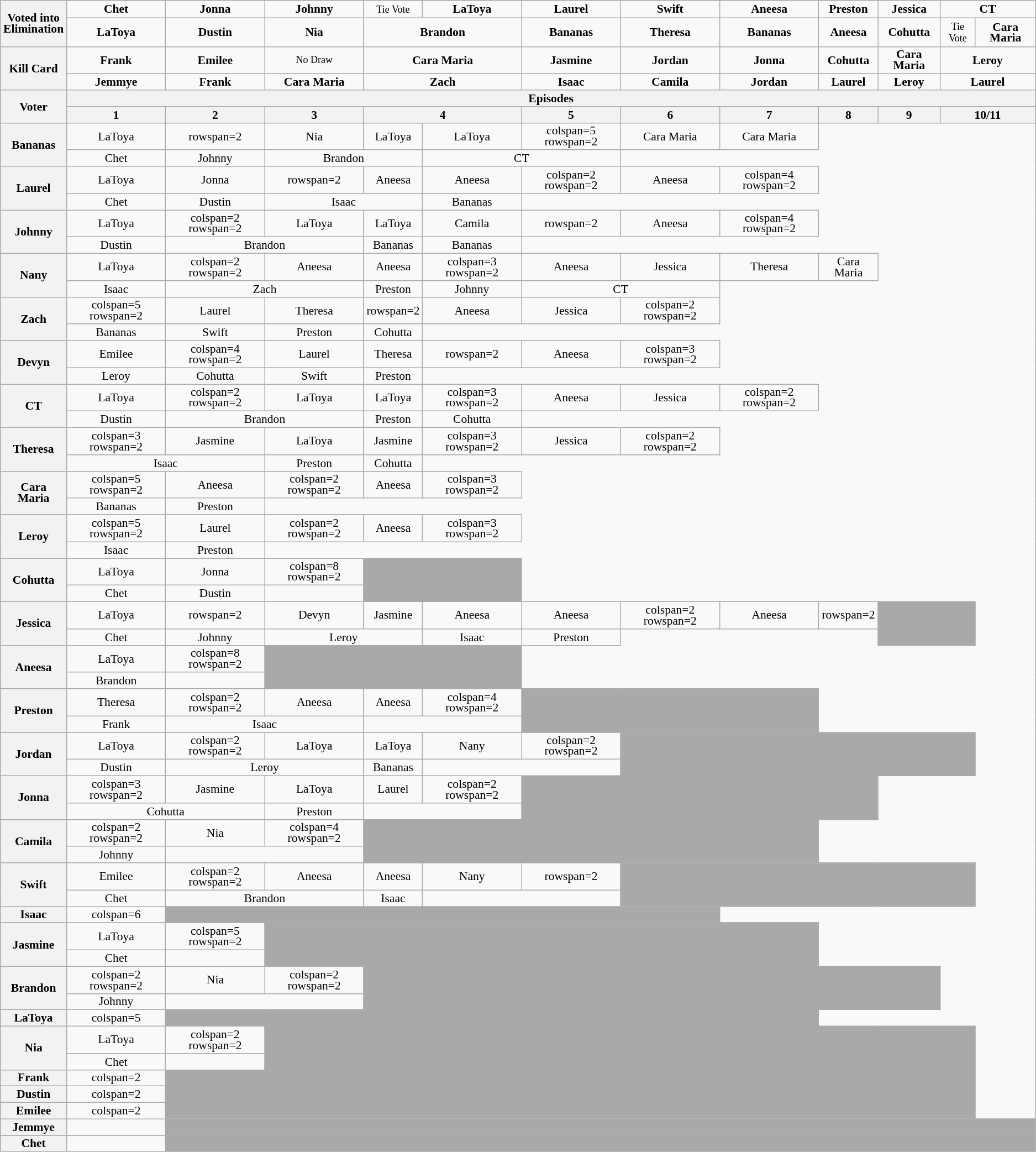<table class="wikitable" style="text-align:center; line-height:13px; font-size:90%;">
<tr>
<th rowspan=2>Voted into<br>Elimination</th>
<td><strong>Chet</strong><br></td>
<td><strong>Jonna</strong><br></td>
<td><strong>Johnny</strong><br></td>
<td><small>Tie Vote</small></td>
<td><strong>LaToya</strong><br></td>
<td><strong>Laurel</strong><br></td>
<td><strong>Swift</strong><br></td>
<td><strong>Aneesa</strong><br></td>
<td><strong>Preston</strong><br></td>
<td><strong>Jessica</strong><br></td>
<td colspan=2><strong>CT</strong><br></td>
</tr>
<tr>
<td><strong>LaToya</strong><br></td>
<td><strong>Dustin</strong><br></td>
<td><strong>Nia</strong><br></td>
<td colspan=2><strong>Brandon</strong><br></td>
<td><strong>Bananas</strong><br></td>
<td><strong>Theresa</strong><br></td>
<td><strong>Bananas</strong><br></td>
<td><strong>Aneesa</strong><br></td>
<td><strong>Cohutta</strong><br></td>
<td><small>Tie Vote</small></td>
<td><strong>Cara Maria</strong><br></td>
</tr>
<tr>
<th rowspan=2>Kill Card</th>
<td><strong>Frank</strong></td>
<td><strong>Emilee</strong></td>
<td><small>No Draw</small></td>
<td colspan=2><strong>Cara Maria</strong></td>
<td><strong>Jasmine</strong></td>
<td><strong>Jordan</strong></td>
<td><strong>Jonna</strong></td>
<td><strong>Cohutta</strong></td>
<td><strong>Cara Maria</strong></td>
<td colspan=2><strong>Leroy</strong></td>
</tr>
<tr>
<td><strong>Jemmye</strong></td>
<td><strong>Frank</strong></td>
<td><strong>Cara Maria</strong></td>
<td colspan=2><strong>Zach</strong></td>
<td><strong>Isaac</strong></td>
<td><strong>Camila</strong></td>
<td><strong>Jordan</strong></td>
<td><strong>Laurel</strong></td>
<td><strong>Leroy</strong></td>
<td colspan=2><strong>Laurel</strong></td>
</tr>
<tr>
<th rowspan=2>Voter</th>
<th colspan=12>Episodes</th>
</tr>
<tr>
<th>1</th>
<th>2</th>
<th>3</th>
<th colspan=2>4</th>
<th>5</th>
<th>6</th>
<th>7</th>
<th>8</th>
<th>9</th>
<th colspan=2>10/11</th>
</tr>
<tr>
<th rowspan=2>Bananas</th>
<td>LaToya</td>
<td>rowspan=2 </td>
<td>Nia</td>
<td>LaToya</td>
<td>LaToya</td>
<td>colspan=5 rowspan=2 </td>
<td>Cara Maria</td>
<td>Cara Maria</td>
</tr>
<tr>
<td>Chet</td>
<td>Johnny</td>
<td colspan="2">Brandon</td>
<td colspan="2">CT</td>
</tr>
<tr>
<th rowspan=2>Laurel</th>
<td>LaToya</td>
<td>Jonna</td>
<td>rowspan=2 </td>
<td>Aneesa</td>
<td>Aneesa</td>
<td>colspan=2 rowspan=2 </td>
<td>Aneesa</td>
<td>colspan=4 rowspan=2 </td>
</tr>
<tr>
<td>Chet</td>
<td>Dustin</td>
<td colspan="2">Isaac</td>
<td>Bananas</td>
</tr>
<tr>
<th rowspan=2>Johnny</th>
<td>LaToya</td>
<td>colspan=2 rowspan=2 </td>
<td>LaToya</td>
<td>LaToya</td>
<td>Camila</td>
<td>rowspan=2 </td>
<td>Aneesa</td>
<td>colspan=4 rowspan=2 </td>
</tr>
<tr>
<td>Dustin</td>
<td colspan="2">Brandon</td>
<td>Bananas</td>
<td>Bananas</td>
</tr>
<tr>
<th rowspan=2>Nany</th>
<td>LaToya</td>
<td>colspan=2 rowspan=2 </td>
<td>Aneesa</td>
<td>Aneesa</td>
<td>colspan=3 rowspan=2 </td>
<td>Aneesa</td>
<td>Jessica</td>
<td>Theresa</td>
<td>Cara Maria</td>
</tr>
<tr>
<td>Isaac</td>
<td colspan="2">Zach</td>
<td>Preston</td>
<td>Johnny</td>
<td colspan="2">CT</td>
</tr>
<tr>
<th rowspan=2>Zach</th>
<td>colspan=5 rowspan=2 </td>
<td>Laurel</td>
<td>Theresa</td>
<td>rowspan=2 </td>
<td>Aneesa</td>
<td>Jessica</td>
<td>colspan=2 rowspan=2 </td>
</tr>
<tr>
<td>Bananas</td>
<td>Swift</td>
<td>Preston</td>
<td>Cohutta</td>
</tr>
<tr>
<th rowspan=2>Devyn</th>
<td>Emilee</td>
<td>colspan=4 rowspan=2 </td>
<td>Laurel</td>
<td>Theresa</td>
<td>rowspan=2 </td>
<td>Aneesa</td>
<td>colspan=3 rowspan=2 </td>
</tr>
<tr>
<td>Leroy</td>
<td>Cohutta</td>
<td>Swift</td>
<td>Preston</td>
</tr>
<tr>
<th rowspan=2>CT</th>
<td>LaToya</td>
<td>colspan=2 rowspan=2 </td>
<td>LaToya</td>
<td>LaToya</td>
<td>colspan=3 rowspan=2 </td>
<td>Aneesa</td>
<td>Jessica</td>
<td>colspan=2 rowspan=2 </td>
</tr>
<tr>
<td>Dustin</td>
<td colspan="2">Brandon</td>
<td>Preston</td>
<td>Cohutta</td>
</tr>
<tr>
<th rowspan=2>Theresa</th>
<td>colspan=3 rowspan=2 </td>
<td>Jasmine</td>
<td>LaToya</td>
<td>Jasmine</td>
<td>colspan=3 rowspan=2 </td>
<td>Jessica</td>
<td>colspan=2 rowspan=2 </td>
</tr>
<tr>
<td colspan="2">Isaac</td>
<td>Preston</td>
<td>Cohutta</td>
</tr>
<tr>
<th rowspan=2>Cara Maria</th>
<td>colspan=5 rowspan=2 </td>
<td>Aneesa</td>
<td>colspan=2 rowspan=2 </td>
<td>Aneesa</td>
<td>colspan=3 rowspan=2 </td>
</tr>
<tr>
<td>Bananas</td>
<td>Preston</td>
</tr>
<tr>
<th rowspan=2>Leroy</th>
<td>colspan=5 rowspan=2 </td>
<td>Laurel</td>
<td>colspan=2 rowspan=2 </td>
<td>Aneesa</td>
<td>colspan=3 rowspan=2 </td>
</tr>
<tr>
<td>Isaac</td>
<td>Preston</td>
</tr>
<tr>
<th rowspan=2>Cohutta</th>
<td>LaToya</td>
<td>Jonna</td>
<td>colspan=8 rowspan=2 </td>
<td style="background:darkgrey;" colspan="2" rowspan="2"></td>
</tr>
<tr>
<td>Chet</td>
<td>Dustin</td>
</tr>
<tr>
<th rowspan=2>Jessica</th>
<td>LaToya</td>
<td>rowspan=2 </td>
<td>Devyn</td>
<td>Jasmine</td>
<td>Aneesa</td>
<td>Aneesa</td>
<td>colspan=2 rowspan=2 </td>
<td>Aneesa</td>
<td>rowspan=2 </td>
<td style="background:darkgrey;" colspan="2" rowspan="2"></td>
</tr>
<tr>
<td>Chet</td>
<td>Johnny</td>
<td colspan="2">Leroy</td>
<td>Isaac</td>
<td>Preston</td>
</tr>
<tr>
<th rowspan=2>Aneesa</th>
<td>LaToya</td>
<td>colspan=8 rowspan=2 </td>
<td style="background:darkgrey;" colspan="3" rowspan="2"></td>
</tr>
<tr>
<td>Brandon</td>
</tr>
<tr>
<th rowspan=2>Preston</th>
<td>Theresa</td>
<td>colspan=2 rowspan=2 </td>
<td>Aneesa</td>
<td>Aneesa</td>
<td>colspan=4 rowspan=2 </td>
<td style="background:darkgrey;" colspan="3" rowspan="2"></td>
</tr>
<tr>
<td>Frank</td>
<td colspan="2">Isaac</td>
</tr>
<tr>
<th rowspan=2>Jordan</th>
<td>LaToya</td>
<td>colspan=2 rowspan=2 </td>
<td>LaToya</td>
<td>LaToya</td>
<td>Nany</td>
<td>colspan=2 rowspan=2 </td>
<td style="background:darkgrey;" colspan="5" rowspan="2"></td>
</tr>
<tr>
<td>Dustin</td>
<td colspan="2">Leroy</td>
<td>Bananas</td>
</tr>
<tr>
<th rowspan=2>Jonna</th>
<td>colspan=3 rowspan=2 </td>
<td>Jasmine</td>
<td>LaToya</td>
<td>Laurel</td>
<td>colspan=2 rowspan=2 </td>
<td style="background:darkgrey;" colspan="4" rowspan="2"></td>
</tr>
<tr>
<td colspan="2">Cohutta</td>
<td>Preston</td>
</tr>
<tr>
<th rowspan=2>Camila</th>
<td>colspan=2 rowspan=2 </td>
<td>Nia</td>
<td>colspan=4 rowspan=2 </td>
<td style="background:darkgrey;" colspan="5" rowspan="2"></td>
</tr>
<tr>
<td>Johnny</td>
</tr>
<tr>
<th rowspan=2>Swift</th>
<td>Emilee</td>
<td>colspan=2 rowspan=2 </td>
<td>Aneesa</td>
<td>Aneesa</td>
<td>Nany</td>
<td>rowspan=2 </td>
<td style="background:darkgrey;" colspan="5" rowspan="2"></td>
</tr>
<tr>
<td>Chet</td>
<td colspan="2">Brandon</td>
<td>Isaac</td>
</tr>
<tr>
<th>Isaac</th>
<td>colspan=6 </td>
<td style="background:darkgrey;" colspan="6"></td>
</tr>
<tr>
<th rowspan=2>Jasmine</th>
<td>LaToya</td>
<td>colspan=5 rowspan=2 </td>
<td style="background:darkgrey;" colspan="6" rowspan="2"></td>
</tr>
<tr>
<td>Chet</td>
</tr>
<tr>
<th rowspan=2>Brandon</th>
<td>colspan=2 rowspan=2 </td>
<td>Nia</td>
<td>colspan=2 rowspan=2 </td>
<td style="background:darkgrey;" colspan="7" rowspan="2"></td>
</tr>
<tr>
<td>Johnny</td>
</tr>
<tr>
<th>LaToya</th>
<td>colspan=5 </td>
<td style="background:darkgrey;" colspan="7"></td>
</tr>
<tr>
<th rowspan=2>Nia</th>
<td>LaToya</td>
<td>colspan=2 rowspan=2 </td>
<td style="background:darkgrey;" colspan="9" rowspan="2"></td>
</tr>
<tr>
<td>Chet</td>
</tr>
<tr>
<th>Frank</th>
<td>colspan=2 </td>
<td style="background:darkgrey;" colspan="10"></td>
</tr>
<tr>
<th>Dustin</th>
<td>colspan=2 </td>
<td style="background:darkgrey;" colspan="10"></td>
</tr>
<tr>
<th>Emilee</th>
<td>colspan=2 </td>
<td style="background:darkgrey;" colspan="10"></td>
</tr>
<tr>
<th>Jemmye</th>
<td></td>
<td style="background:darkgrey;" colspan="11"></td>
</tr>
<tr>
<th>Chet</th>
<td></td>
<td style="background:darkgrey;" colspan="11"></td>
</tr>
</table>
